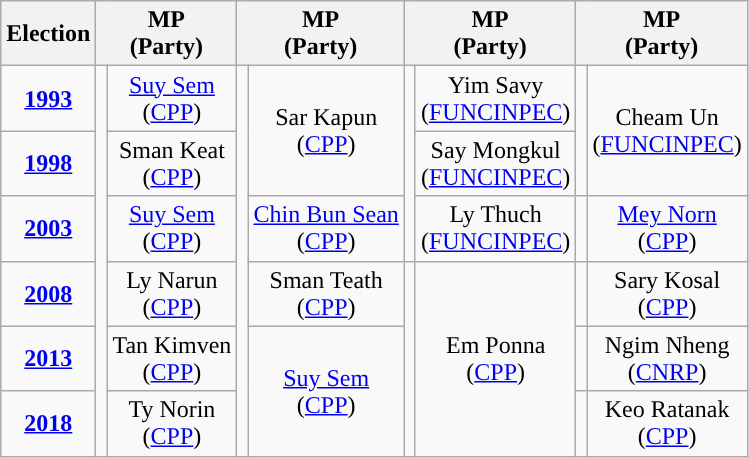<table class="wikitable" style="text-align:center">
<tr>
<th>Election</th>
<th colspan=2>MP<br>(Party)</th>
<th colspan=2>MP<br>(Party)</th>
<th colspan=2>MP<br>(Party)</th>
<th colspan=2>MP<br>(Party)</th>
</tr>
<tr>
<td><strong><a href='#'>1993</a></strong></td>
<td rowspan=6; style="background-color: "></td>
<td rowspan=1><a href='#'>Suy Sem</a><br>(<a href='#'>CPP</a>)</td>
<td rowspan=6; style="background-color: "></td>
<td rowspan=2>Sar Kapun<br>(<a href='#'>CPP</a>)</td>
<td rowspan=3; style="background-color: "></td>
<td rowspan=1>Yim Savy<br>(<a href='#'>FUNCINPEC</a>)</td>
<td rowspan=2; style="background-color: "></td>
<td rowspan=2>Cheam Un<br>(<a href='#'>FUNCINPEC</a>)</td>
</tr>
<tr>
<td><strong><a href='#'>1998</a></strong></td>
<td rowspan=1>Sman Keat<br>(<a href='#'>CPP</a>)</td>
<td rowspan=1>Say Mongkul<br>(<a href='#'>FUNCINPEC</a>)</td>
</tr>
<tr>
<td><strong><a href='#'>2003</a></strong></td>
<td rowspan=1><a href='#'>Suy Sem</a><br>(<a href='#'>CPP</a>)</td>
<td rowspan=1><a href='#'>Chin Bun Sean</a><br>(<a href='#'>CPP</a>)</td>
<td rowspan=1>Ly Thuch<br>(<a href='#'>FUNCINPEC</a>)</td>
<td rowspan=1; style="background-color: "></td>
<td rowspan=1><a href='#'>Mey Norn</a><br>(<a href='#'>CPP</a>)</td>
</tr>
<tr>
<td><strong><a href='#'>2008</a></strong></td>
<td rowspan=1>Ly Narun<br>(<a href='#'>CPP</a>)</td>
<td rowspan=1>Sman Teath<br>(<a href='#'>CPP</a>)</td>
<td rowspan=3; style="background-color: "></td>
<td rowspan=3>Em Ponna<br>(<a href='#'>CPP</a>)</td>
<td rowspan=1; style="background-color: "></td>
<td rowspan=1>Sary Kosal<br>(<a href='#'>CPP</a>)</td>
</tr>
<tr>
<td><strong><a href='#'>2013</a></strong></td>
<td rowspan=1>Tan Kimven<br>(<a href='#'>CPP</a>)</td>
<td rowspan=2><a href='#'>Suy Sem</a><br>(<a href='#'>CPP</a>)</td>
<td rowspan=1; style="background-color: "></td>
<td rowspan=1>Ngim Nheng<br>(<a href='#'>CNRP</a>)</td>
</tr>
<tr>
<td><strong><a href='#'>2018</a></strong></td>
<td rowspan=1>Ty Norin<br>(<a href='#'>CPP</a>)</td>
<td rowspan=1; style="background-color: "></td>
<td rowspan=1>Keo Ratanak<br>(<a href='#'>CPP</a>)</td>
</tr>
</table>
